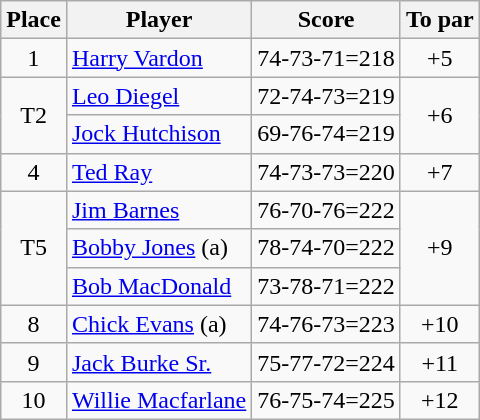<table class=wikitable>
<tr>
<th>Place</th>
<th>Player</th>
<th>Score</th>
<th>To par</th>
</tr>
<tr>
<td align=center>1</td>
<td> <a href='#'>Harry Vardon</a></td>
<td>74-73-71=218</td>
<td align=center>+5</td>
</tr>
<tr>
<td rowspan=2 align=center>T2</td>
<td> <a href='#'>Leo Diegel</a></td>
<td>72-74-73=219</td>
<td rowspan=2 align=center>+6</td>
</tr>
<tr>
<td> <a href='#'>Jock Hutchison</a></td>
<td>69-76-74=219</td>
</tr>
<tr>
<td align=center>4</td>
<td> <a href='#'>Ted Ray</a></td>
<td>74-73-73=220</td>
<td align=center>+7</td>
</tr>
<tr>
<td rowspan=3 align=center>T5</td>
<td> <a href='#'>Jim Barnes</a></td>
<td>76-70-76=222</td>
<td rowspan=3 align=center>+9</td>
</tr>
<tr>
<td> <a href='#'>Bobby Jones</a> (a)</td>
<td>78-74-70=222</td>
</tr>
<tr>
<td> <a href='#'>Bob MacDonald</a></td>
<td>73-78-71=222</td>
</tr>
<tr>
<td align=center>8</td>
<td> <a href='#'>Chick Evans</a> (a)</td>
<td>74-76-73=223</td>
<td align=center>+10</td>
</tr>
<tr>
<td align=center>9</td>
<td> <a href='#'>Jack Burke Sr.</a></td>
<td>75-77-72=224</td>
<td align=center>+11</td>
</tr>
<tr>
<td align=center>10</td>
<td> <a href='#'>Willie Macfarlane</a></td>
<td>76-75-74=225</td>
<td align=center>+12</td>
</tr>
</table>
